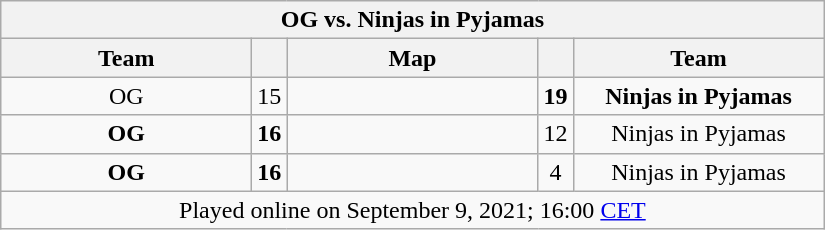<table class="wikitable plainrowheaders" style="text-align:center;">
<tr>
<th scope="col" colspan="5">OG vs. Ninjas in Pyjamas</th>
</tr>
<tr>
<th scope="col" style="width:10em;">Team</th>
<th scope="col"></th>
<th scope="col" style="width:10em;">Map</th>
<th scope="col"></th>
<th scope="col" style="width:10em;">Team</th>
</tr>
<tr>
<td>OG</td>
<td>15</td>
<td></td>
<td><strong>19</strong></td>
<td><strong>Ninjas in Pyjamas</strong></td>
</tr>
<tr>
<td><strong>OG</strong></td>
<td><strong>16</strong></td>
<td></td>
<td>12</td>
<td>Ninjas in Pyjamas</td>
</tr>
<tr>
<td><strong>OG</strong></td>
<td><strong>16</strong></td>
<td></td>
<td>4</td>
<td>Ninjas in Pyjamas</td>
</tr>
<tr>
<td colspan="5">Played online on September 9, 2021; 16:00 <a href='#'>CET</a></td>
</tr>
</table>
